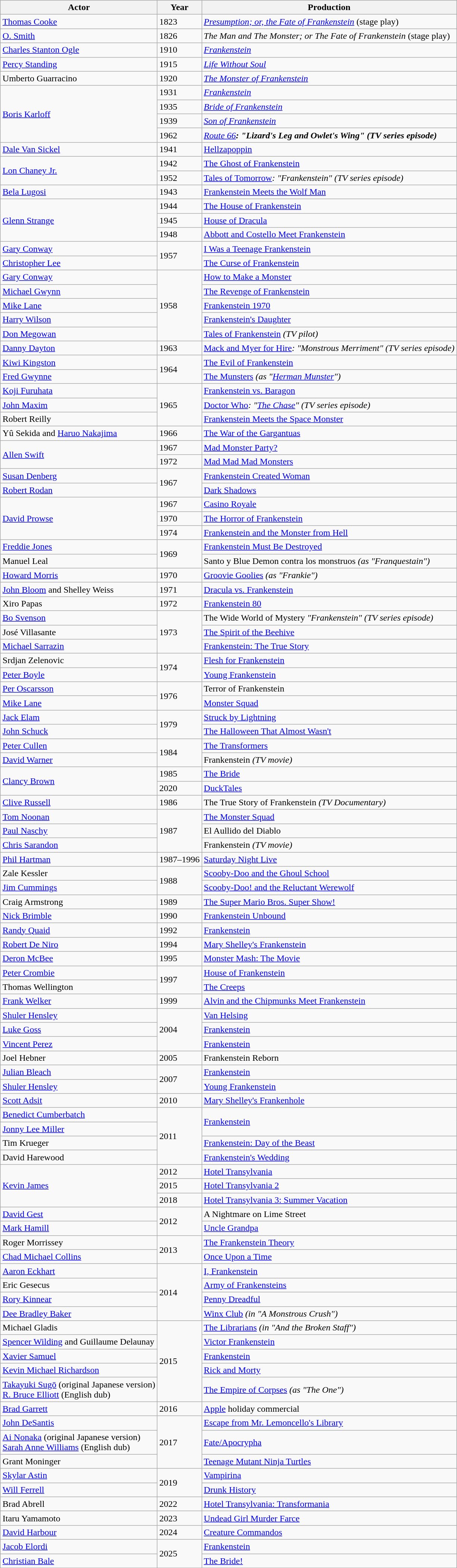<table class="wikitable" style="margin-left:auto;margin-right:auto;text-align:left">
<tr>
<th>Actor</th>
<th>Year</th>
<th>Production</th>
</tr>
<tr>
<td><a href='#'>Thomas Cooke</a></td>
<td>1823</td>
<td><em><a href='#'>Presumption; or, the Fate of Frankenstein</a></em> (stage play)</td>
</tr>
<tr>
<td><a href='#'>O. Smith</a></td>
<td>1826</td>
<td><em>The Man and The Monster; or The Fate of Frankenstein</em> (stage play)</td>
</tr>
<tr>
<td><a href='#'>Charles Stanton Ogle</a></td>
<td>1910</td>
<td><em><a href='#'>Frankenstein</a></em></td>
</tr>
<tr>
<td><a href='#'>Percy Standing</a></td>
<td>1915</td>
<td><em><a href='#'>Life Without Soul</a></em></td>
</tr>
<tr>
<td>Umberto Guarracino</td>
<td>1920</td>
<td><em><a href='#'>The Monster of Frankenstein</a></em></td>
</tr>
<tr>
<td rowspan=4><a href='#'>Boris Karloff</a></td>
<td>1931</td>
<td><em><a href='#'>Frankenstein</a></em></td>
</tr>
<tr>
<td>1935</td>
<td><em><a href='#'>Bride of Frankenstein</a></em></td>
</tr>
<tr>
<td>1939</td>
<td><em><a href='#'>Son of Frankenstein</a></em></td>
</tr>
<tr>
<td>1962</td>
<td><em><a href='#'>Route 66</a><strong>: "Lizard's Leg and Owlet's Wing" (TV series episode)</td>
</tr>
<tr>
<td><a href='#'>Dale Van Sickel</a></td>
<td>1941</td>
<td></em><a href='#'>Hellzapoppin</a><em></td>
</tr>
<tr>
<td rowspan=2><a href='#'>Lon Chaney Jr.</a></td>
<td>1942</td>
<td></em><a href='#'>The Ghost of Frankenstein</a><em></td>
</tr>
<tr>
<td>1952</td>
<td></em><a href='#'>Tales of Tomorrow</a><em>: "Frankenstein" (TV series episode)</td>
</tr>
<tr>
<td><a href='#'>Bela Lugosi</a></td>
<td>1943</td>
<td></em><a href='#'>Frankenstein Meets the Wolf Man</a><em></td>
</tr>
<tr>
<td rowspan=3><a href='#'>Glenn Strange</a></td>
<td>1944</td>
<td></em><a href='#'>The House of Frankenstein</a><em></td>
</tr>
<tr>
<td>1945</td>
<td></em><a href='#'>House of Dracula</a><em></td>
</tr>
<tr>
<td>1948</td>
<td></em><a href='#'>Abbott and Costello Meet Frankenstein</a><em></td>
</tr>
<tr>
<td><a href='#'>Gary Conway</a></td>
<td rowspan=2>1957</td>
<td></em><a href='#'>I Was a Teenage Frankenstein</a><em></td>
</tr>
<tr>
<td><a href='#'>Christopher Lee</a></td>
<td></em><a href='#'>The Curse of Frankenstein</a><em></td>
</tr>
<tr>
<td><a href='#'>Gary Conway</a></td>
<td rowspan=5>1958</td>
<td></em><a href='#'>How to Make a Monster</a><em></td>
</tr>
<tr>
<td><a href='#'>Michael Gwynn</a></td>
<td></em><a href='#'>The Revenge of Frankenstein</a><em></td>
</tr>
<tr>
<td><a href='#'>Mike Lane</a></td>
<td></em><a href='#'>Frankenstein 1970</a><em></td>
</tr>
<tr>
<td><a href='#'>Harry Wilson</a></td>
<td></em><a href='#'>Frankenstein's Daughter</a><em></td>
</tr>
<tr>
<td><a href='#'>Don Megowan</a></td>
<td></em><a href='#'>Tales of Frankenstein</a><em> (TV pilot)</td>
</tr>
<tr>
<td><a href='#'>Danny Dayton</a></td>
<td>1963</td>
<td></em><a href='#'>Mack and Myer for Hire</a><em>: "Monstrous Merriment" (TV series episode)</td>
</tr>
<tr>
<td><a href='#'>Kiwi Kingston</a></td>
<td rowspan=2>1964</td>
<td></em><a href='#'>The Evil of Frankenstein</a><em></td>
</tr>
<tr>
<td><a href='#'>Fred Gwynne</a></td>
<td></em><a href='#'>The Munsters</a><em> (as "<a href='#'>Herman Munster</a>")</td>
</tr>
<tr>
<td><a href='#'>Koji Furuhata</a></td>
<td rowspan=3>1965</td>
<td></em><a href='#'>Frankenstein vs. Baragon</a><em></td>
</tr>
<tr>
<td><a href='#'>John Maxim</a></td>
<td></em><a href='#'>Doctor Who</a><em>: "<a href='#'>The Chase</a>" (TV series episode)</td>
</tr>
<tr>
<td>Robert Reilly</td>
<td></em><a href='#'>Frankenstein Meets the Space Monster</a><em></td>
</tr>
<tr>
<td>Yû Sekida and <a href='#'>Haruo Nakajima</a></td>
<td>1966</td>
<td></em><a href='#'>The War of the Gargantuas</a><em></td>
</tr>
<tr>
<td rowspan=2><a href='#'>Allen Swift</a></td>
<td>1967</td>
<td></em><a href='#'>Mad Monster Party?</a><em></td>
</tr>
<tr>
<td>1972</td>
<td></em><a href='#'>Mad Mad Mad Monsters</a><em></td>
</tr>
<tr>
<td><a href='#'>Susan Denberg</a></td>
<td rowspan=2>1967</td>
<td></em><a href='#'>Frankenstein Created Woman</a><em></td>
</tr>
<tr>
<td><a href='#'>Robert Rodan</a></td>
<td></em><a href='#'>Dark Shadows</a><em></td>
</tr>
<tr>
<td rowspan=3><a href='#'>David Prowse</a></td>
<td>1967</td>
<td></em><a href='#'>Casino Royale</a><em></td>
</tr>
<tr>
<td>1970</td>
<td></em><a href='#'>The Horror of Frankenstein</a><em></td>
</tr>
<tr>
<td>1974</td>
<td></em><a href='#'>Frankenstein and the Monster from Hell</a><em></td>
</tr>
<tr>
<td><a href='#'>Freddie Jones</a></td>
<td rowspan=2>1969</td>
<td></em><a href='#'>Frankenstein Must Be Destroyed</a><em></td>
</tr>
<tr>
<td>Manuel Leal</td>
<td></em>Santo y Blue Demon contra los monstruos<em> (as "Franquestain")</td>
</tr>
<tr>
<td><a href='#'>Howard Morris</a></td>
<td>1970</td>
<td></em><a href='#'>Groovie Goolies</a><em> (as "Frankie")</td>
</tr>
<tr>
<td><a href='#'>John Bloom</a> and Shelley Weiss</td>
<td>1971</td>
<td></em><a href='#'>Dracula vs. Frankenstein</a><em></td>
</tr>
<tr>
<td>Xiro Papas</td>
<td>1972</td>
<td></em><a href='#'>Frankenstein 80</a><em></td>
</tr>
<tr>
<td><a href='#'>Bo Svenson</a></td>
<td rowspan=3>1973</td>
<td></em>The Wide World of Mystery<em> "Frankenstein" (TV series episode)</td>
</tr>
<tr>
<td>José Villasante</td>
<td></em><a href='#'>The Spirit of the Beehive</a><em></td>
</tr>
<tr>
<td><a href='#'>Michael Sarrazin</a></td>
<td></em><a href='#'>Frankenstein: The True Story</a><em></td>
</tr>
<tr>
<td>Srdjan Zelenovic</td>
<td rowspan=2>1974</td>
<td></em><a href='#'>Flesh for Frankenstein</a><em></td>
</tr>
<tr>
<td><a href='#'>Peter Boyle</a></td>
<td></em><a href='#'>Young Frankenstein</a><em></td>
</tr>
<tr>
<td><a href='#'>Per Oscarsson</a></td>
<td rowspan=2>1976</td>
<td></em>Terror of Frankenstein<em></td>
</tr>
<tr>
<td><a href='#'>Mike Lane</a></td>
<td></em><a href='#'>Monster Squad</a><em></td>
</tr>
<tr>
<td><a href='#'>Jack Elam</a></td>
<td rowspan=2>1979</td>
<td></em><a href='#'>Struck by Lightning</a><em></td>
</tr>
<tr>
<td><a href='#'>John Schuck</a></td>
<td></em><a href='#'>The Halloween That Almost Wasn't</a><em></td>
</tr>
<tr>
<td><a href='#'>Peter Cullen</a></td>
<td rowspan=2>1984</td>
<td></em><a href='#'>The Transformers</a><em></td>
</tr>
<tr>
<td><a href='#'>David Warner</a></td>
<td></em>Frankenstein<em> (TV movie)</td>
</tr>
<tr>
<td rowspan="2"><a href='#'>Clancy Brown</a></td>
<td>1985</td>
<td></em><a href='#'>The Bride</a><em></td>
</tr>
<tr>
<td>2020</td>
<td></em><a href='#'>DuckTales</a><em></td>
</tr>
<tr>
<td rowspan="1"><a href='#'>Clive Russell</a></td>
<td>1986</td>
<td></em>The True Story of Frankenstein<em> (TV Documentary)</td>
</tr>
<tr>
<td><a href='#'>Tom Noonan</a></td>
<td rowspan=3>1987</td>
<td></em><a href='#'>The Monster Squad</a><em></td>
</tr>
<tr>
<td><a href='#'>Paul Naschy</a></td>
<td></em>El Aullido del Diablo<em></td>
</tr>
<tr>
<td><a href='#'>Chris Sarandon</a></td>
<td></em>Frankenstein<em> (TV movie)</td>
</tr>
<tr>
<td><a href='#'>Phil Hartman</a></td>
<td>1987–1996</td>
<td></em><a href='#'>Saturday Night Live</a><em></td>
</tr>
<tr>
<td>Zale Kessler</td>
<td rowspan=2>1988</td>
<td></em><a href='#'>Scooby-Doo and the Ghoul School</a><em></td>
</tr>
<tr>
<td><a href='#'>Jim Cummings</a></td>
<td></em><a href='#'>Scooby-Doo! and the Reluctant Werewolf</a><em></td>
</tr>
<tr>
<td>Craig Armstrong</td>
<td>1989</td>
<td></em><a href='#'>The Super Mario Bros. Super Show!</a><em></td>
</tr>
<tr>
<td><a href='#'>Nick Brimble</a></td>
<td>1990</td>
<td></em><a href='#'>Frankenstein Unbound</a><em></td>
</tr>
<tr>
<td><a href='#'>Randy Quaid</a></td>
<td>1992</td>
<td></em><a href='#'>Frankenstein</a><em></td>
</tr>
<tr>
<td><a href='#'>Robert De Niro</a></td>
<td>1994</td>
<td></em><a href='#'>Mary Shelley's Frankenstein</a><em></td>
</tr>
<tr>
<td><a href='#'>Deron McBee</a></td>
<td>1995</td>
<td></em><a href='#'>Monster Mash: The Movie</a><em></td>
</tr>
<tr>
<td><a href='#'>Peter Crombie</a></td>
<td rowspan=2>1997</td>
<td></em><a href='#'>House of Frankenstein</a><em></td>
</tr>
<tr>
<td>Thomas Wellington</td>
<td></em><a href='#'>The Creeps</a><em></td>
</tr>
<tr>
<td><a href='#'>Frank Welker</a></td>
<td>1999</td>
<td></em><a href='#'>Alvin and the Chipmunks Meet Frankenstein</a><em></td>
</tr>
<tr>
<td><a href='#'>Shuler Hensley</a></td>
<td rowspan=3>2004</td>
<td></em><a href='#'>Van Helsing</a><em></td>
</tr>
<tr>
<td><a href='#'>Luke Goss</a></td>
<td></em><a href='#'>Frankenstein</a><em></td>
</tr>
<tr>
<td><a href='#'>Vincent Perez</a></td>
<td></em><a href='#'>Frankenstein</a><em></td>
</tr>
<tr>
<td>Joel Hebner</td>
<td>2005</td>
<td></em>Frankenstein Reborn<em></td>
</tr>
<tr>
<td><a href='#'>Julian Bleach</a></td>
<td rowspan=2>2007</td>
<td></em><a href='#'>Frankenstein</a><em></td>
</tr>
<tr>
<td><a href='#'>Shuler Hensley</a></td>
<td></em><a href='#'>Young Frankenstein</a><em></td>
</tr>
<tr>
<td><a href='#'>Scott Adsit</a></td>
<td>2010</td>
<td></em><a href='#'>Mary Shelley's Frankenhole</a><em></td>
</tr>
<tr>
<td><a href='#'>Benedict Cumberbatch</a></td>
<td rowspan=4>2011</td>
<td rowspan=2></em><a href='#'>Frankenstein</a><em></td>
</tr>
<tr>
<td><a href='#'>Jonny Lee Miller</a></td>
</tr>
<tr>
<td>Tim Krueger</td>
<td></em><a href='#'>Frankenstein: Day of the Beast</a><em></td>
</tr>
<tr>
<td>David Harewood</td>
<td></em><a href='#'>Frankenstein's Wedding</a><em></td>
</tr>
<tr>
<td rowspan=3><a href='#'>Kevin James</a></td>
<td>2012</td>
<td></em><a href='#'>Hotel Transylvania</a><em></td>
</tr>
<tr>
<td>2015</td>
<td></em><a href='#'>Hotel Transylvania 2</a><em></td>
</tr>
<tr>
<td>2018</td>
<td></em><a href='#'>Hotel Transylvania 3: Summer Vacation</a><em></td>
</tr>
<tr>
<td><a href='#'>David Gest</a></td>
<td rowspan=2>2012</td>
<td></em>A Nightmare on Lime Street<em></td>
</tr>
<tr>
<td><a href='#'>Mark Hamill</a></td>
<td></em><a href='#'>Uncle Grandpa</a><em></td>
</tr>
<tr>
<td>Roger Morrissey</td>
<td rowspan=2>2013</td>
<td></em><a href='#'>The Frankenstein Theory</a><em></td>
</tr>
<tr>
<td><a href='#'>Chad Michael Collins</a></td>
<td></em><a href='#'>Once Upon a Time</a><em></td>
</tr>
<tr>
<td><a href='#'>Aaron Eckhart</a></td>
<td rowspan=4>2014</td>
<td></em><a href='#'>I, Frankenstein</a><em></td>
</tr>
<tr>
<td>Eric Gesecus</td>
<td></em><a href='#'>Army of Frankensteins</a><em></td>
</tr>
<tr>
<td><a href='#'>Rory Kinnear</a></td>
<td></em><a href='#'>Penny Dreadful</a><em></td>
</tr>
<tr>
<td><a href='#'>Dee Bradley Baker</a></td>
<td></em><a href='#'>Winx Club</a><em> (in "A Monstrous Crush")</td>
</tr>
<tr>
<td>Michael Gladis</td>
<td rowspan=5>2015</td>
<td></em><a href='#'>The Librarians</a><em> (in "And the Broken Staff")</td>
</tr>
<tr>
<td><a href='#'>Spencer Wilding</a> and Guillaume Delaunay</td>
<td></em><a href='#'>Victor Frankenstein</a><em></td>
</tr>
<tr>
<td><a href='#'>Xavier Samuel</a></td>
<td></em><a href='#'>Frankenstein</a><em></td>
</tr>
<tr>
<td><a href='#'>Kevin Michael Richardson</a></td>
<td></em><a href='#'>Rick and Morty</a><em></td>
</tr>
<tr>
<td><a href='#'>Takayuki Sugō</a> (original Japanese version)<br><a href='#'>R. Bruce Elliott</a> (English dub)</td>
<td></em><a href='#'>The Empire of Corpses</a><em> (as "The One")</td>
</tr>
<tr>
<td><a href='#'>Brad Garrett</a></td>
<td>2016</td>
<td><a href='#'>Apple</a> holiday commercial</td>
</tr>
<tr>
<td><a href='#'>John DeSantis</a></td>
<td rowspan=3>2017</td>
<td></em><a href='#'>Escape from Mr. Lemoncello's Library</a><em></td>
</tr>
<tr>
<td><a href='#'>Ai Nonaka</a> (original Japanese version)<br><a href='#'>Sarah Anne Williams</a> (English dub)</td>
<td></em><a href='#'>Fate/Apocrypha</a><em></td>
</tr>
<tr>
<td>Grant Moninger</td>
<td></em><a href='#'>Teenage Mutant Ninja Turtles</a><em></td>
</tr>
<tr>
<td><a href='#'>Skylar Astin</a></td>
<td rowspan=2>2019</td>
<td></em><a href='#'>Vampirina</a><em></td>
</tr>
<tr>
<td><a href='#'>Will Ferrell</a></td>
<td></em><a href='#'>Drunk History</a><em></td>
</tr>
<tr>
<td>Brad Abrell</td>
<td>2022</td>
<td></em><a href='#'>Hotel Transylvania: Transformania</a><em></td>
</tr>
<tr>
<td>Itaru Yamamoto</td>
<td>2023</td>
<td></em><a href='#'>Undead Girl Murder Farce</a><em></td>
</tr>
<tr>
<td><a href='#'>David Harbour</a></td>
<td>2024</td>
<td></em><a href='#'>Creature Commandos</a><em></td>
</tr>
<tr>
<td><a href='#'>Jacob Elordi</a></td>
<td rowspan=2>2025</td>
<td></em><a href='#'>Frankenstein</a><em></td>
</tr>
<tr>
<td><a href='#'>Christian Bale</a></td>
<td></em><a href='#'>The Bride!</a><em></td>
</tr>
</table>
